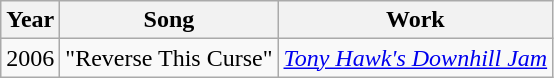<table class="wikitable">
<tr>
<th>Year</th>
<th>Song</th>
<th>Work</th>
</tr>
<tr>
<td>2006</td>
<td>"Reverse This Curse"</td>
<td><em><a href='#'>Tony Hawk's Downhill Jam</a></em></td>
</tr>
</table>
